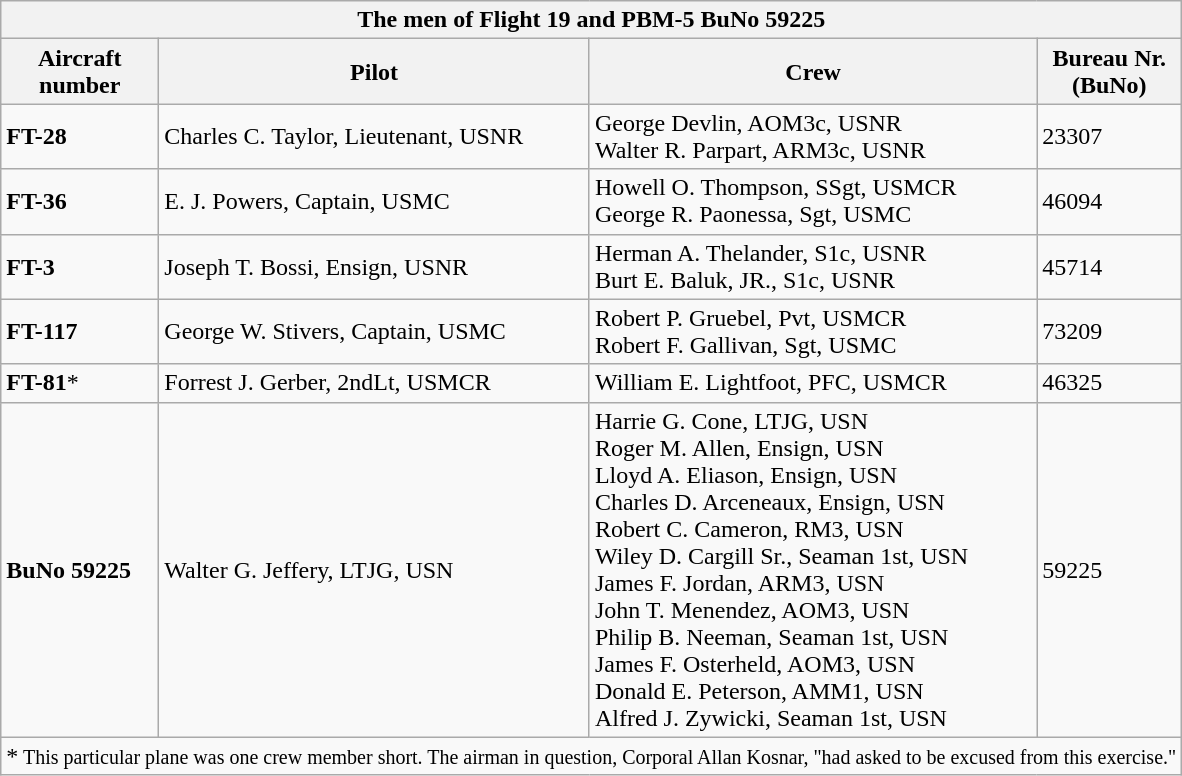<table class="wikitable">
<tr>
<th colspan="4"><div>The men of Flight 19 and PBM-5 BuNo 59225</div></th>
</tr>
<tr>
<th>Aircraft<br>number</th>
<th>Pilot</th>
<th>Crew</th>
<th>Bureau Nr.<br>(BuNo)</th>
</tr>
<tr>
<td><strong>FT-28</strong></td>
<td>Charles C. Taylor, Lieutenant, USNR</td>
<td>George Devlin, AOM3c, USNR <br>Walter R. Parpart, ARM3c, USNR</td>
<td>23307</td>
</tr>
<tr>
<td><strong>FT-36</strong></td>
<td>E. J. Powers, Captain, USMC</td>
<td>Howell O. Thompson, SSgt, USMCR<br>George R. Paonessa, Sgt, USMC</td>
<td>46094</td>
</tr>
<tr>
<td><strong>FT-3</strong></td>
<td>Joseph T. Bossi, Ensign, USNR</td>
<td>Herman A. Thelander, S1c, USNR<br>Burt E. Baluk, JR., S1c, USNR</td>
<td>45714</td>
</tr>
<tr>
<td><strong>FT-117</strong></td>
<td>George W. Stivers, Captain, USMC</td>
<td>Robert P. Gruebel, Pvt, USMCR<br>Robert F. Gallivan, Sgt, USMC</td>
<td>73209</td>
</tr>
<tr>
<td><strong>FT-81</strong>*</td>
<td>Forrest J. Gerber, 2ndLt, USMCR</td>
<td>William E. Lightfoot, PFC, USMCR</td>
<td>46325</td>
</tr>
<tr>
<td><strong>BuNo 59225</strong></td>
<td>Walter G. Jeffery, LTJG, USN</td>
<td>Harrie G. Cone, LTJG, USN<br>Roger M. Allen, Ensign, USN<br>Lloyd A. Eliason, Ensign, USN<br>Charles D. Arceneaux, Ensign, USN<br>Robert C. Cameron, RM3, USN<br>Wiley D. Cargill Sr., Seaman 1st, USN<br>James F. Jordan, ARM3, USN<br>John T. Menendez, AOM3, USN<br>Philip B. Neeman, Seaman 1st, USN<br>James F. Osterheld, AOM3, USN<br>Donald E. Peterson, AMM1, USN<br>Alfred J. Zywicki, Seaman 1st, USN</td>
<td>59225</td>
</tr>
<tr>
<td colspan="4"><div>*<small> This particular plane was one crew member short. The airman in question, Corporal Allan Kosnar, "had asked to be excused from this exercise." </small></div></td>
</tr>
</table>
